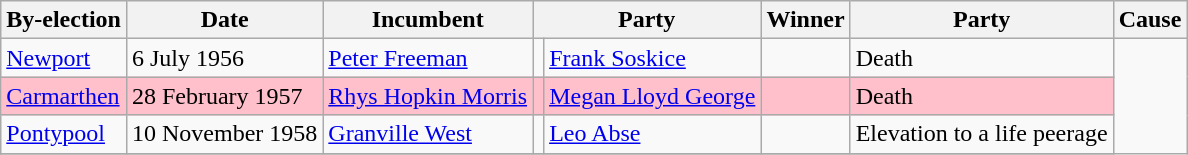<table class="wikitable">
<tr>
<th>By-election</th>
<th>Date</th>
<th>Incumbent</th>
<th colspan=2>Party</th>
<th>Winner</th>
<th colspan=2>Party</th>
<th>Cause</th>
</tr>
<tr>
<td><a href='#'>Newport</a></td>
<td>6 July 1956</td>
<td><a href='#'>Peter Freeman</a></td>
<td></td>
<td><a href='#'>Frank Soskice</a></td>
<td></td>
<td>Death</td>
</tr>
<tr bgcolor=pink>
<td><a href='#'>Carmarthen</a></td>
<td>28 February 1957</td>
<td><a href='#'>Rhys Hopkin Morris</a></td>
<td></td>
<td><a href='#'>Megan Lloyd George</a></td>
<td></td>
<td>Death</td>
</tr>
<tr>
<td><a href='#'>Pontypool</a></td>
<td>10 November 1958</td>
<td><a href='#'>Granville West</a></td>
<td></td>
<td><a href='#'>Leo Abse</a></td>
<td></td>
<td>Elevation to a life peerage</td>
</tr>
<tr>
</tr>
</table>
